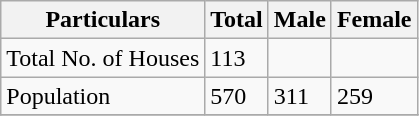<table class="wikitable sortable">
<tr>
<th>Particulars</th>
<th>Total</th>
<th>Male</th>
<th>Female</th>
</tr>
<tr>
<td>Total No. of Houses</td>
<td>113</td>
<td></td>
<td></td>
</tr>
<tr>
<td>Population</td>
<td>570</td>
<td>311</td>
<td>259</td>
</tr>
<tr>
</tr>
</table>
